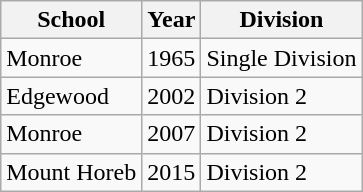<table class="wikitable">
<tr>
<th>School</th>
<th>Year</th>
<th>Division</th>
</tr>
<tr>
<td>Monroe</td>
<td>1965</td>
<td>Single Division</td>
</tr>
<tr>
<td>Edgewood</td>
<td>2002</td>
<td>Division 2</td>
</tr>
<tr>
<td>Monroe</td>
<td>2007</td>
<td>Division 2</td>
</tr>
<tr>
<td>Mount Horeb</td>
<td>2015</td>
<td>Division 2</td>
</tr>
</table>
